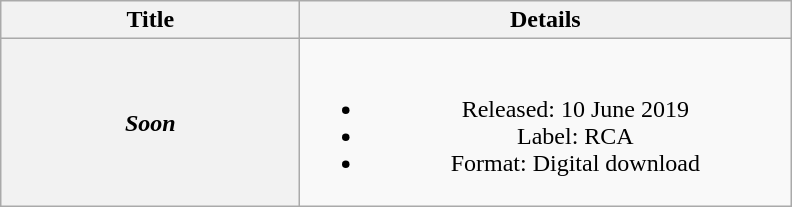<table class="wikitable plainrowheaders" style="text-align:center;">
<tr>
<th scope="col" style="width:12em;">Title</th>
<th scope="col" style="width:20em;">Details</th>
</tr>
<tr>
<th scope="row"><em>Soon</em></th>
<td><br><ul><li>Released: 10 June 2019</li><li>Label: RCA</li><li>Format: Digital download</li></ul></td>
</tr>
</table>
